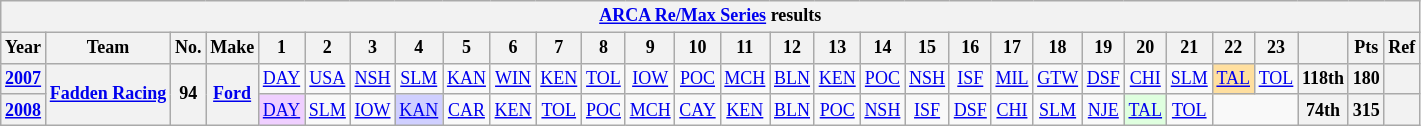<table class="wikitable" style="text-align:center; font-size:75%">
<tr>
<th colspan=48><a href='#'>ARCA Re/Max Series</a> results</th>
</tr>
<tr>
<th>Year</th>
<th>Team</th>
<th>No.</th>
<th>Make</th>
<th>1</th>
<th>2</th>
<th>3</th>
<th>4</th>
<th>5</th>
<th>6</th>
<th>7</th>
<th>8</th>
<th>9</th>
<th>10</th>
<th>11</th>
<th>12</th>
<th>13</th>
<th>14</th>
<th>15</th>
<th>16</th>
<th>17</th>
<th>18</th>
<th>19</th>
<th>20</th>
<th>21</th>
<th>22</th>
<th>23</th>
<th></th>
<th>Pts</th>
<th>Ref</th>
</tr>
<tr>
<th><a href='#'>2007</a></th>
<th rowspan=2><a href='#'>Fadden Racing</a></th>
<th rowspan=2>94</th>
<th rowspan=2><a href='#'>Ford</a></th>
<td><a href='#'>DAY</a></td>
<td><a href='#'>USA</a></td>
<td><a href='#'>NSH</a></td>
<td><a href='#'>SLM</a></td>
<td><a href='#'>KAN</a></td>
<td><a href='#'>WIN</a></td>
<td><a href='#'>KEN</a></td>
<td><a href='#'>TOL</a></td>
<td><a href='#'>IOW</a></td>
<td><a href='#'>POC</a></td>
<td><a href='#'>MCH</a></td>
<td><a href='#'>BLN</a></td>
<td><a href='#'>KEN</a></td>
<td><a href='#'>POC</a></td>
<td><a href='#'>NSH</a></td>
<td><a href='#'>ISF</a></td>
<td><a href='#'>MIL</a></td>
<td><a href='#'>GTW</a></td>
<td><a href='#'>DSF</a></td>
<td><a href='#'>CHI</a></td>
<td><a href='#'>SLM</a></td>
<td style="background:#FFDF9F;"><a href='#'>TAL</a><br></td>
<td><a href='#'>TOL</a></td>
<th>118th</th>
<th>180</th>
<th></th>
</tr>
<tr>
<th><a href='#'>2008</a></th>
<td style="background:#EFCFFF;"><a href='#'>DAY</a><br></td>
<td><a href='#'>SLM</a></td>
<td><a href='#'>IOW</a></td>
<td style="background:#CFCFFF;"><a href='#'>KAN</a><br></td>
<td><a href='#'>CAR</a></td>
<td><a href='#'>KEN</a></td>
<td><a href='#'>TOL</a></td>
<td><a href='#'>POC</a></td>
<td><a href='#'>MCH</a></td>
<td><a href='#'>CAY</a></td>
<td><a href='#'>KEN</a></td>
<td><a href='#'>BLN</a></td>
<td><a href='#'>POC</a></td>
<td><a href='#'>NSH</a></td>
<td><a href='#'>ISF</a></td>
<td><a href='#'>DSF</a></td>
<td><a href='#'>CHI</a></td>
<td><a href='#'>SLM</a></td>
<td><a href='#'>NJE</a></td>
<td style="background:#DFFFDF;"><a href='#'>TAL</a><br></td>
<td><a href='#'>TOL</a></td>
<td colspan=2></td>
<th>74th</th>
<th>315</th>
<th></th>
</tr>
</table>
